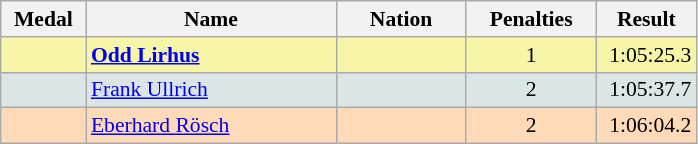<table class=wikitable style="border:1px solid #AAAAAA;font-size:90%">
<tr bgcolor="#E4E4E4">
<th style="border-bottom:1px solid #AAAAAA" width=50>Medal</th>
<th style="border-bottom:1px solid #AAAAAA" width=160>Name</th>
<th style="border-bottom:1px solid #AAAAAA" width=80>Nation</th>
<th style="border-bottom:1px solid #AAAAAA" width=80>Penalties</th>
<th style="border-bottom:1px solid #AAAAAA" width=60>Result</th>
</tr>
<tr bgcolor="#F7F6A8">
<td align="center"></td>
<td><strong><a href='#'>Odd Lirhus</a></strong></td>
<td align="center"></td>
<td align="center">1</td>
<td align="right">1:05:25.3</td>
</tr>
<tr bgcolor="#DCE5E5">
<td align="center"></td>
<td><a href='#'>Frank Ullrich</a></td>
<td align="center"></td>
<td align="center">2</td>
<td align="right">1:05:37.7</td>
</tr>
<tr bgcolor="#FFDAB9">
<td align="center"></td>
<td><a href='#'>Eberhard Rösch</a></td>
<td align="center"></td>
<td align="center">2</td>
<td align="right">1:06:04.2</td>
</tr>
</table>
